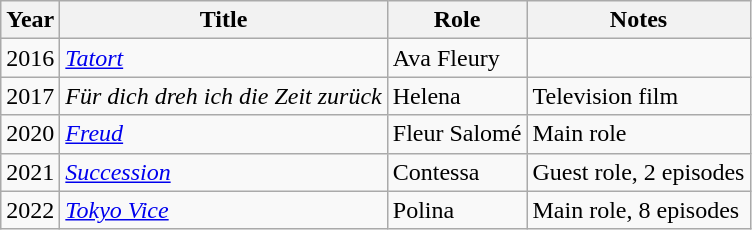<table class="wikitable sortable">
<tr>
<th>Year</th>
<th>Title</th>
<th>Role</th>
<th class="unsortable">Notes</th>
</tr>
<tr>
<td>2016</td>
<td><em><a href='#'>Tatort</a></em></td>
<td>Ava Fleury</td>
<td></td>
</tr>
<tr>
<td>2017</td>
<td><em>Für dich dreh ich die Zeit zurück</em></td>
<td>Helena</td>
<td>Television film</td>
</tr>
<tr>
<td>2020</td>
<td><em><a href='#'>Freud</a></em></td>
<td>Fleur Salomé</td>
<td>Main role</td>
</tr>
<tr>
<td>2021</td>
<td><em><a href='#'>Succession</a></em></td>
<td>Contessa</td>
<td>Guest role, 2 episodes</td>
</tr>
<tr>
<td>2022</td>
<td><em><a href='#'>Tokyo Vice</a></em></td>
<td>Polina</td>
<td>Main role, 8 episodes</td>
</tr>
</table>
